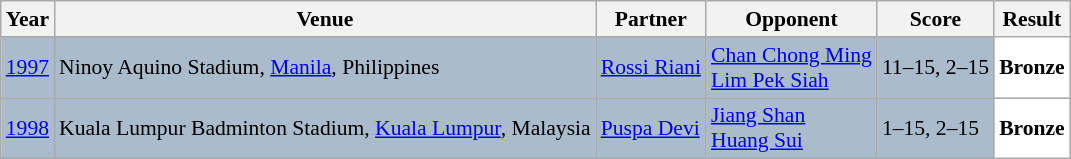<table class="sortable wikitable" style="font-size: 90%;">
<tr>
<th>Year</th>
<th>Venue</th>
<th>Partner</th>
<th>Opponent</th>
<th>Score</th>
<th>Result</th>
</tr>
<tr style="background:#AABBCC">
<td align="center"><a href='#'>1997</a></td>
<td align="left">Ninoy Aquino Stadium, <a href='#'>Manila</a>, Philippines</td>
<td align="left"> <a href='#'>Rossi Riani</a></td>
<td align="left"> <a href='#'>Chan Chong Ming</a><br> <a href='#'>Lim Pek Siah</a></td>
<td align="left">11–15, 2–15</td>
<td style="text-align:left; background:white"> <strong>Bronze</strong></td>
</tr>
<tr style="background:#AABBCC">
<td align="center"><a href='#'>1998</a></td>
<td align="left">Kuala Lumpur Badminton Stadium, <a href='#'>Kuala Lumpur</a>, Malaysia</td>
<td align="left"> <a href='#'>Puspa Devi</a></td>
<td align="left"> <a href='#'>Jiang Shan</a><br> <a href='#'>Huang Sui</a></td>
<td align="left">1–15, 2–15</td>
<td style="text-align:left; background:white"> <strong>Bronze</strong></td>
</tr>
</table>
